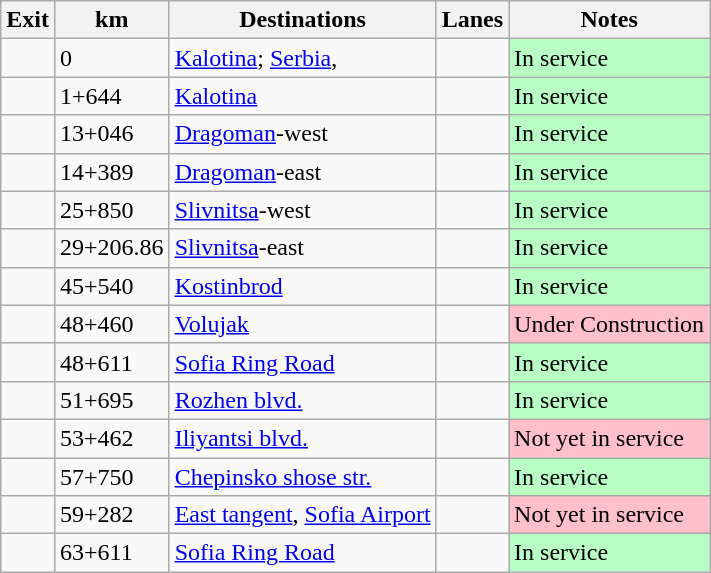<table class="wikitable">
<tr>
<th scope="col">Exit</th>
<th scope="col">km</th>
<th scope="col">Destinations</th>
<th scope="col">Lanes</th>
<th scope="col">Notes</th>
</tr>
<tr>
<td> </td>
<td>0</td>
<td><a href='#'>Kalotina</a>;  <a href='#'>Serbia</a>, </td>
<td style="text-align:center"></td>
<td style="background:#b9ffc5;">In service</td>
</tr>
<tr>
<td></td>
<td>1+644</td>
<td><a href='#'>Kalotina</a></td>
<td style="text-align:center"></td>
<td style="background:#b9ffc5;">In service</td>
</tr>
<tr>
<td></td>
<td>13+046</td>
<td><a href='#'>Dragoman</a>-west</td>
<td style="text-align:center"></td>
<td style="background:#b9ffc5;">In service</td>
</tr>
<tr>
<td></td>
<td>14+389</td>
<td><a href='#'>Dragoman</a>-east</td>
<td style="text-align:center"></td>
<td style="background:#b9ffc5;">In service</td>
</tr>
<tr>
<td></td>
<td>25+850</td>
<td><a href='#'>Slivnitsa</a>-west</td>
<td style="text-align:center"></td>
<td style="background:#b9ffc5;">In service</td>
</tr>
<tr>
<td></td>
<td>29+206.86</td>
<td><a href='#'>Slivnitsa</a>-east</td>
<td style="text-align:center"></td>
<td style="background:#b9ffc5;">In service</td>
</tr>
<tr>
<td></td>
<td>45+540</td>
<td><a href='#'>Kostinbrod</a></td>
<td style="text-align:center"></td>
<td style="background:#b9ffc5;">In service</td>
</tr>
<tr>
<td></td>
<td>48+460</td>
<td><a href='#'>Volujak</a></td>
<td style="text-align:center"></td>
<td style="background:pink;">Under Construction </td>
</tr>
<tr>
<td></td>
<td>48+611</td>
<td><a href='#'>Sofia Ring Road</a> </td>
<td style="text-align:center"></td>
<td style="background:#b9ffc5;">In service</td>
</tr>
<tr>
<td></td>
<td>51+695</td>
<td><a href='#'>Rozhen blvd.</a></td>
<td></td>
<td style="background:#b9ffc5;">In service</td>
</tr>
<tr>
<td></td>
<td>53+462</td>
<td><a href='#'>Iliyantsi blvd.</a></td>
<td></td>
<td style="background:pink;">Not yet in service</td>
</tr>
<tr>
<td></td>
<td>57+750</td>
<td><a href='#'>Chepinsko shose str.</a></td>
<td></td>
<td style="background:#b9ffc5;">In service</td>
</tr>
<tr>
<td></td>
<td>59+282</td>
<td><a href='#'>East tangent</a>,  <a href='#'>Sofia Airport</a></td>
<td></td>
<td style="background:pink;">Not yet in service</td>
</tr>
<tr>
<td>   </td>
<td>63+611</td>
<td><a href='#'>Sofia Ring Road</a>  </td>
<td></td>
<td style="background:#b9ffc5;">In service</td>
</tr>
</table>
